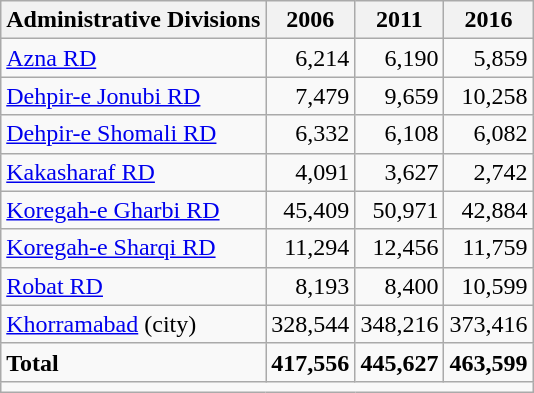<table class="wikitable">
<tr>
<th>Administrative Divisions</th>
<th>2006</th>
<th>2011</th>
<th>2016</th>
</tr>
<tr>
<td><a href='#'>Azna RD</a></td>
<td style="text-align: right;">6,214</td>
<td style="text-align: right;">6,190</td>
<td style="text-align: right;">5,859</td>
</tr>
<tr>
<td><a href='#'>Dehpir-e Jonubi RD</a></td>
<td style="text-align: right;">7,479</td>
<td style="text-align: right;">9,659</td>
<td style="text-align: right;">10,258</td>
</tr>
<tr>
<td><a href='#'>Dehpir-e Shomali RD</a></td>
<td style="text-align: right;">6,332</td>
<td style="text-align: right;">6,108</td>
<td style="text-align: right;">6,082</td>
</tr>
<tr>
<td><a href='#'>Kakasharaf RD</a></td>
<td style="text-align: right;">4,091</td>
<td style="text-align: right;">3,627</td>
<td style="text-align: right;">2,742</td>
</tr>
<tr>
<td><a href='#'>Koregah-e Gharbi RD</a></td>
<td style="text-align: right;">45,409</td>
<td style="text-align: right;">50,971</td>
<td style="text-align: right;">42,884</td>
</tr>
<tr>
<td><a href='#'>Koregah-e Sharqi RD</a></td>
<td style="text-align: right;">11,294</td>
<td style="text-align: right;">12,456</td>
<td style="text-align: right;">11,759</td>
</tr>
<tr>
<td><a href='#'>Robat RD</a></td>
<td style="text-align: right;">8,193</td>
<td style="text-align: right;">8,400</td>
<td style="text-align: right;">10,599</td>
</tr>
<tr>
<td><a href='#'>Khorramabad</a> (city)</td>
<td style="text-align: right;">328,544</td>
<td style="text-align: right;">348,216</td>
<td style="text-align: right;">373,416</td>
</tr>
<tr>
<td><strong>Total</strong></td>
<td style="text-align: right;"><strong>417,556</strong></td>
<td style="text-align: right;"><strong>445,627</strong></td>
<td style="text-align: right;"><strong>463,599</strong></td>
</tr>
<tr>
<td colspan=4></td>
</tr>
</table>
